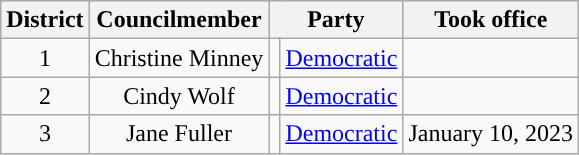<table class="wikitable sortable" style="text-align:center">
<tr style="background:#cccccc">
<th>District</th>
<th>Councilmember</th>
<th colspan="2">Party</th>
<th>Took office</th>
</tr>
<tr>
<td>1</td>
<td>Christine Minney</td>
<td style="background: "></td>
<td><a href='#'>Democratic</a></td>
<td></td>
</tr>
<tr>
<td>2</td>
<td>Cindy Wolf</td>
<td style="background: "></td>
<td><a href='#'>Democratic</a></td>
<td></td>
</tr>
<tr>
<td>3</td>
<td>Jane Fuller</td>
<td style="background: "></td>
<td><a href='#'>Democratic</a></td>
<td>January 10, 2023</td>
</tr>
</table>
